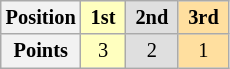<table class="wikitable" style="font-size:85%; text-align:center">
<tr>
<th>Position</th>
<td style="background:#FFFFBF;"> <strong>1st</strong> </td>
<td style="background:#DFDFDF;"> <strong>2nd</strong> </td>
<td style="background:#FFDF9F;"> <strong>3rd</strong> </td>
</tr>
<tr>
<th>Points</th>
<td style="background:#FFFFBF;">3</td>
<td style="background:#DFDFDF;">2</td>
<td style="background:#FFDF9F;">1</td>
</tr>
</table>
